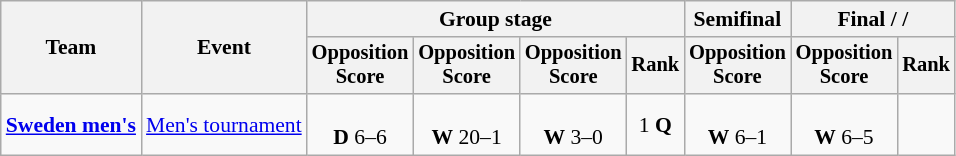<table class="wikitable" style="text-align:center; font-size:90%">
<tr>
<th rowspan=2>Team</th>
<th rowspan=2>Event</th>
<th colspan=4>Group stage</th>
<th>Semifinal</th>
<th colspan=2>Final /  / </th>
</tr>
<tr style="font-size:95%">
<th>Opposition<br>Score</th>
<th>Opposition<br>Score</th>
<th>Opposition<br>Score</th>
<th>Rank</th>
<th>Opposition<br>Score</th>
<th>Opposition<br>Score</th>
<th>Rank</th>
</tr>
<tr>
<td align=left><strong><a href='#'>Sweden men's</a></strong></td>
<td align=left><a href='#'>Men's tournament</a></td>
<td><br><strong>D</strong> 6–6</td>
<td><br><strong>W</strong> 20–1</td>
<td><br><strong>W</strong> 3–0</td>
<td>1 <strong>Q</strong></td>
<td><br><strong>W</strong> 6–1</td>
<td><br><strong>W</strong> 6–5</td>
<td></td>
</tr>
</table>
